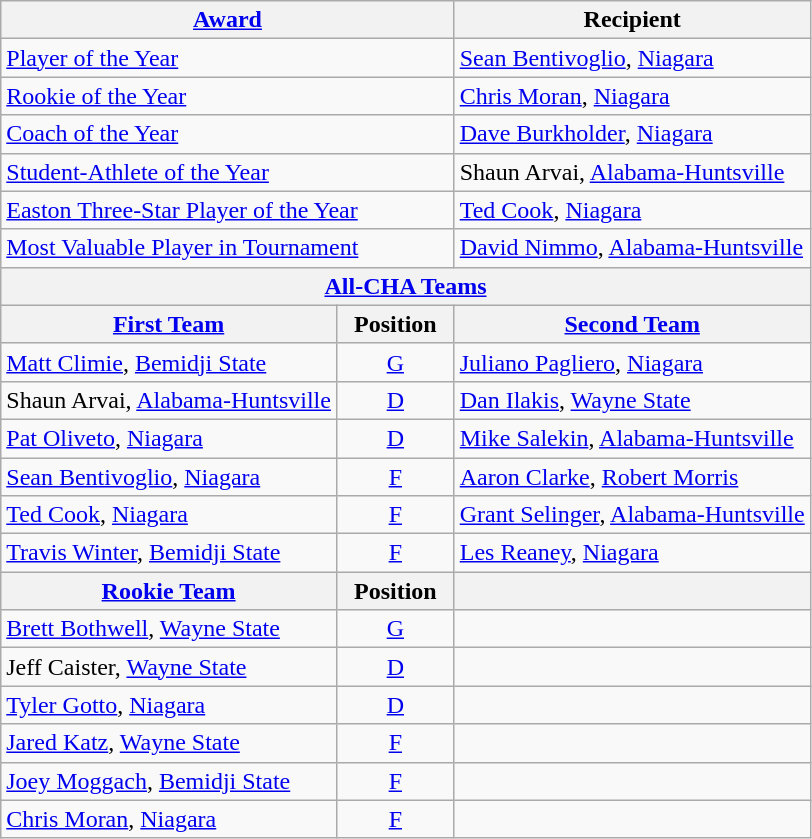<table class="wikitable">
<tr>
<th colspan=2><a href='#'>Award</a></th>
<th>Recipient</th>
</tr>
<tr>
<td colspan=2><a href='#'>Player of the Year</a></td>
<td><a href='#'>Sean Bentivoglio</a>, <a href='#'>Niagara</a></td>
</tr>
<tr>
<td colspan=2><a href='#'>Rookie of the Year</a></td>
<td><a href='#'>Chris Moran</a>, <a href='#'>Niagara</a></td>
</tr>
<tr>
<td colspan=2><a href='#'>Coach of the Year</a></td>
<td><a href='#'>Dave Burkholder</a>, <a href='#'>Niagara</a></td>
</tr>
<tr>
<td colspan=2><a href='#'>Student-Athlete of the Year</a></td>
<td>Shaun Arvai, <a href='#'>Alabama-Huntsville</a></td>
</tr>
<tr>
<td colspan=2><a href='#'>Easton Three-Star Player of the Year</a></td>
<td><a href='#'>Ted Cook</a>, <a href='#'>Niagara</a></td>
</tr>
<tr>
<td colspan=2><a href='#'>Most Valuable Player in Tournament</a></td>
<td><a href='#'>David Nimmo</a>, <a href='#'>Alabama-Huntsville</a></td>
</tr>
<tr>
<th colspan=3><a href='#'>All-CHA Teams</a></th>
</tr>
<tr>
<th><a href='#'>First Team</a></th>
<th>  Position  </th>
<th><a href='#'>Second Team</a></th>
</tr>
<tr>
<td><a href='#'>Matt Climie</a>, <a href='#'>Bemidji State</a></td>
<td align=center><a href='#'>G</a></td>
<td><a href='#'>Juliano Pagliero</a>, <a href='#'>Niagara</a></td>
</tr>
<tr>
<td>Shaun Arvai, <a href='#'>Alabama-Huntsville</a></td>
<td align=center><a href='#'>D</a></td>
<td><a href='#'>Dan Ilakis</a>, <a href='#'>Wayne State</a></td>
</tr>
<tr>
<td><a href='#'>Pat Oliveto</a>, <a href='#'>Niagara</a></td>
<td align=center><a href='#'>D</a></td>
<td><a href='#'>Mike Salekin</a>, <a href='#'>Alabama-Huntsville</a></td>
</tr>
<tr>
<td><a href='#'>Sean Bentivoglio</a>, <a href='#'>Niagara</a></td>
<td align=center><a href='#'>F</a></td>
<td><a href='#'>Aaron Clarke</a>, <a href='#'>Robert Morris</a></td>
</tr>
<tr>
<td><a href='#'>Ted Cook</a>, <a href='#'>Niagara</a></td>
<td align=center><a href='#'>F</a></td>
<td><a href='#'>Grant Selinger</a>, <a href='#'>Alabama-Huntsville</a></td>
</tr>
<tr>
<td><a href='#'>Travis Winter</a>, <a href='#'>Bemidji State</a></td>
<td align=center><a href='#'>F</a></td>
<td><a href='#'>Les Reaney</a>, <a href='#'>Niagara</a></td>
</tr>
<tr>
<th><a href='#'>Rookie Team</a></th>
<th>  Position  </th>
<th></th>
</tr>
<tr>
<td><a href='#'>Brett Bothwell</a>, <a href='#'>Wayne State</a></td>
<td align=center><a href='#'>G</a></td>
<td></td>
</tr>
<tr>
<td>Jeff Caister, <a href='#'>Wayne State</a></td>
<td align=center><a href='#'>D</a></td>
<td></td>
</tr>
<tr>
<td><a href='#'>Tyler Gotto</a>, <a href='#'>Niagara</a></td>
<td align=center><a href='#'>D</a></td>
<td></td>
</tr>
<tr>
<td><a href='#'>Jared Katz</a>, <a href='#'>Wayne State</a></td>
<td align=center><a href='#'>F</a></td>
<td></td>
</tr>
<tr>
<td><a href='#'>Joey Moggach</a>, <a href='#'>Bemidji State</a></td>
<td align=center><a href='#'>F</a></td>
<td></td>
</tr>
<tr>
<td><a href='#'>Chris Moran</a>, <a href='#'>Niagara</a></td>
<td align=center><a href='#'>F</a></td>
<td></td>
</tr>
</table>
